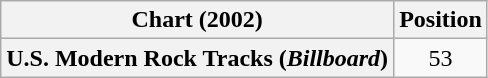<table class="wikitable plainrowheaders">
<tr>
<th scope="col">Chart (2002)</th>
<th scope="col">Position</th>
</tr>
<tr>
<th scope="row">U.S. Modern Rock Tracks (<em>Billboard</em>)</th>
<td align="center">53</td>
</tr>
</table>
